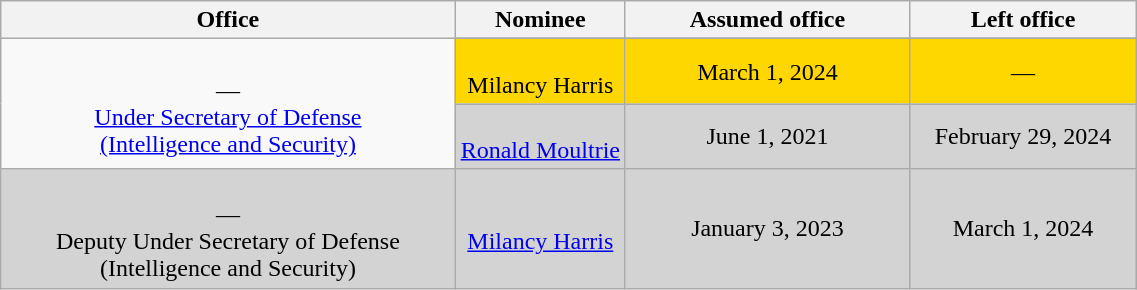<table class="wikitable sortable" style="text-align:center">
<tr>
<th style="width:40%;">Office</th>
<th style="width:15%;">Nominee</th>
<th style="width:25%;" data-sort-type="date">Assumed office</th>
<th style="width:20%;" data-sort-type="date">Left office</th>
</tr>
<tr>
<td rowspan="3"><br>—<br><a href='#'>Under Secretary of Defense<br>(Intelligence and Security)</a></td>
</tr>
<tr style="background:gold;">
<td><br>Milancy Harris</td>
<td>March 1, 2024</td>
<td>—</td>
</tr>
<tr style="background:lightgray;">
<td><br><a href='#'>Ronald Moultrie</a></td>
<td data-sort-value="June 1, 2021">June 1, 2021<br></td>
<td>February 29, 2024</td>
</tr>
<tr style="background:lightgray;">
<td><br>—<br>Deputy Under Secretary of Defense<br>(Intelligence and Security)</td>
<td><br><a href='#'>Milancy Harris</a></td>
<td data-sort-value="January 3, 2023">January 3, 2023<br></td>
<td>March 1, 2024</td>
</tr>
</table>
